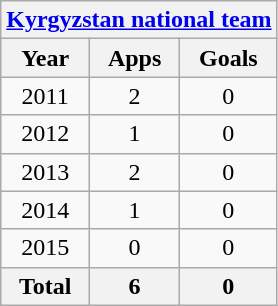<table class="wikitable" style="text-align:center">
<tr>
<th colspan=3><a href='#'>Kyrgyzstan national team</a></th>
</tr>
<tr>
<th>Year</th>
<th>Apps</th>
<th>Goals</th>
</tr>
<tr>
<td>2011</td>
<td>2</td>
<td>0</td>
</tr>
<tr>
<td>2012</td>
<td>1</td>
<td>0</td>
</tr>
<tr>
<td>2013</td>
<td>2</td>
<td>0</td>
</tr>
<tr>
<td>2014</td>
<td>1</td>
<td>0</td>
</tr>
<tr>
<td>2015</td>
<td>0</td>
<td>0</td>
</tr>
<tr>
<th>Total</th>
<th>6</th>
<th>0</th>
</tr>
</table>
